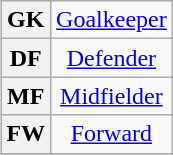<table class="wikitable plainrowheaders" style="text-align:center;margin-left:1em;float:right">
<tr>
<th>GK</th>
<td><a href='#'>Goalkeeper</a></td>
</tr>
<tr>
<th>DF</th>
<td><a href='#'>Defender</a></td>
</tr>
<tr>
<th>MF</th>
<td><a href='#'>Midfielder</a></td>
</tr>
<tr>
<th>FW</th>
<td><a href='#'>Forward</a></td>
</tr>
<tr>
</tr>
</table>
